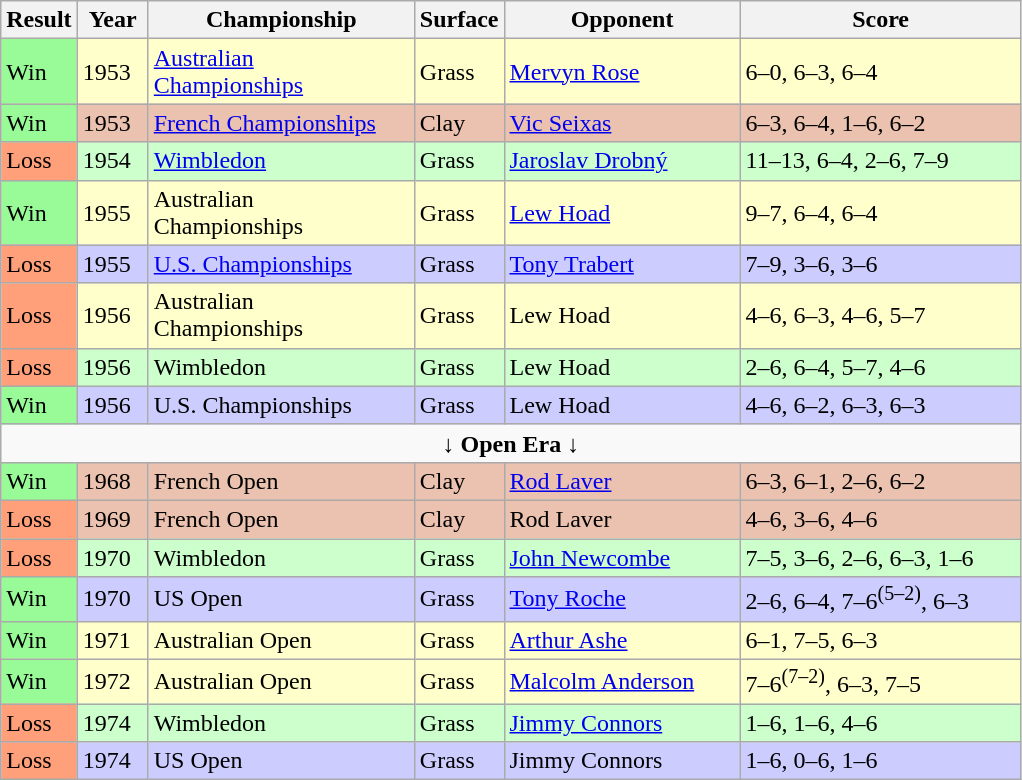<table class="sortable wikitable">
<tr>
<th style="width:40px">Result</th>
<th style="width:40px">Year</th>
<th style="width:170px">Championship</th>
<th style="width:50px">Surface</th>
<th style="width:150px">Opponent</th>
<th style="width:180px" class="unsortable">Score</th>
</tr>
<tr style="background:#ffc;">
<td style="background:#98fb98;">Win</td>
<td>1953</td>
<td><a href='#'>Australian Championships</a></td>
<td>Grass</td>
<td> <a href='#'>Mervyn Rose</a></td>
<td>6–0, 6–3, 6–4</td>
</tr>
<tr style="background:#ebc2af;">
<td style="background:#98fb98;">Win</td>
<td>1953</td>
<td><a href='#'>French Championships</a></td>
<td>Clay</td>
<td> <a href='#'>Vic Seixas</a></td>
<td>6–3, 6–4, 1–6, 6–2</td>
</tr>
<tr style="background:#cfc;">
<td style="background:#ffa07a;">Loss</td>
<td>1954</td>
<td><a href='#'>Wimbledon</a></td>
<td>Grass</td>
<td> <a href='#'>Jaroslav Drobný</a></td>
<td>11–13, 6–4, 2–6, 7–9</td>
</tr>
<tr style="background:#ffc;">
<td style="background:#98fb98;">Win</td>
<td>1955</td>
<td>Australian Championships</td>
<td>Grass</td>
<td> <a href='#'>Lew Hoad</a></td>
<td>9–7, 6–4, 6–4</td>
</tr>
<tr style="background:#ccf;">
<td style="background:#ffa07a;">Loss</td>
<td>1955</td>
<td><a href='#'>U.S. Championships</a></td>
<td>Grass</td>
<td> <a href='#'>Tony Trabert</a></td>
<td>7–9, 3–6, 3–6</td>
</tr>
<tr style="background:#ffc;">
<td style="background:#ffa07a;">Loss</td>
<td>1956</td>
<td>Australian Championships</td>
<td>Grass</td>
<td> Lew Hoad</td>
<td>4–6, 6–3, 4–6, 5–7</td>
</tr>
<tr style="background:#cfc;">
<td style="background:#ffa07a;">Loss</td>
<td>1956</td>
<td>Wimbledon</td>
<td>Grass</td>
<td> Lew Hoad</td>
<td>2–6, 6–4, 5–7, 4–6</td>
</tr>
<tr style="background:#ccf;">
<td style="background:#98fb98;">Win</td>
<td>1956</td>
<td>U.S. Championships</td>
<td>Grass</td>
<td> Lew Hoad</td>
<td>4–6, 6–2, 6–3, 6–3</td>
</tr>
<tr>
<td align=center colspan=7><strong>↓ Open Era ↓</strong></td>
</tr>
<tr style="background:#ebc2af;">
<td style="background:#98fb98;">Win</td>
<td>1968</td>
<td>French Open</td>
<td>Clay</td>
<td> <a href='#'>Rod Laver</a></td>
<td>6–3, 6–1, 2–6, 6–2</td>
</tr>
<tr style="background:#ebc2af;">
<td style="background:#ffa07a;">Loss</td>
<td>1969</td>
<td>French Open</td>
<td>Clay</td>
<td> Rod Laver</td>
<td>4–6, 3–6, 4–6</td>
</tr>
<tr style="background:#cfc;">
<td style="background:#ffa07a;">Loss</td>
<td>1970</td>
<td>Wimbledon</td>
<td>Grass</td>
<td> <a href='#'>John Newcombe</a></td>
<td>7–5, 3–6, 2–6, 6–3, 1–6</td>
</tr>
<tr style="background:#ccf;">
<td style="background:#98fb98;">Win</td>
<td>1970</td>
<td>US Open</td>
<td>Grass</td>
<td> <a href='#'>Tony Roche</a></td>
<td>2–6, 6–4, 7–6<sup>(5–2)</sup>, 6–3</td>
</tr>
<tr style="background:#ffc;">
<td style="background:#98fb98;">Win</td>
<td>1971</td>
<td>Australian Open</td>
<td>Grass</td>
<td> <a href='#'>Arthur Ashe</a></td>
<td>6–1, 7–5, 6–3</td>
</tr>
<tr style="background:#ffc;">
<td style="background:#98fb98;">Win</td>
<td>1972</td>
<td>Australian Open</td>
<td>Grass</td>
<td> <a href='#'>Malcolm Anderson</a></td>
<td>7–6<sup>(7–2)</sup>, 6–3, 7–5</td>
</tr>
<tr style="background:#cfc;">
<td style="background:#ffa07a;">Loss</td>
<td>1974</td>
<td>Wimbledon</td>
<td>Grass</td>
<td> <a href='#'>Jimmy Connors</a></td>
<td>1–6, 1–6, 4–6</td>
</tr>
<tr style="background:#ccf;">
<td style="background:#ffa07a;">Loss</td>
<td>1974</td>
<td>US Open</td>
<td>Grass</td>
<td> Jimmy Connors</td>
<td>1–6, 0–6, 1–6</td>
</tr>
</table>
